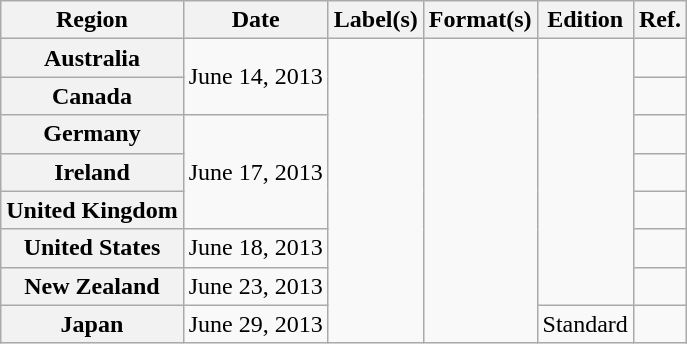<table class="wikitable plainrowheaders">
<tr>
<th scope="col">Region</th>
<th scope="col">Date</th>
<th scope="col">Label(s)</th>
<th scope="col">Format(s)</th>
<th scope="col">Edition</th>
<th scope="col">Ref.</th>
</tr>
<tr>
<th scope="row">Australia</th>
<td rowspan="2">June 14, 2013</td>
<td rowspan="8"></td>
<td rowspan="8"></td>
<td rowspan="7"></td>
<td></td>
</tr>
<tr>
<th scope="row">Canada</th>
<td></td>
</tr>
<tr>
<th scope="row">Germany</th>
<td rowspan="3">June 17, 2013</td>
<td></td>
</tr>
<tr>
<th scope="row">Ireland</th>
<td></td>
</tr>
<tr>
<th scope="row">United Kingdom</th>
<td></td>
</tr>
<tr>
<th scope="row">United States</th>
<td>June 18, 2013</td>
<td></td>
</tr>
<tr>
<th scope="row">New Zealand</th>
<td>June 23, 2013</td>
<td></td>
</tr>
<tr>
<th scope="row">Japan</th>
<td>June 29, 2013</td>
<td>Standard</td>
<td></td>
</tr>
</table>
